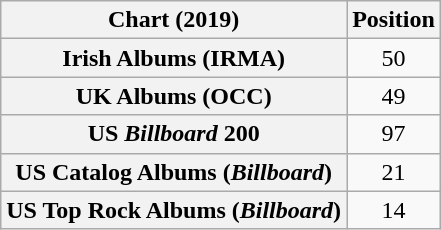<table class="wikitable sortable plainrowheaders" style="text-align:center">
<tr>
<th scope="col">Chart (2019)</th>
<th scope="col">Position</th>
</tr>
<tr>
<th scope="row">Irish Albums (IRMA)</th>
<td>50</td>
</tr>
<tr>
<th scope="row">UK Albums (OCC)</th>
<td>49</td>
</tr>
<tr>
<th scope="row">US <em>Billboard</em> 200</th>
<td>97</td>
</tr>
<tr>
<th scope="row">US Catalog Albums (<em>Billboard</em>)</th>
<td>21</td>
</tr>
<tr>
<th scope="row">US Top Rock Albums (<em>Billboard</em>)</th>
<td>14</td>
</tr>
</table>
